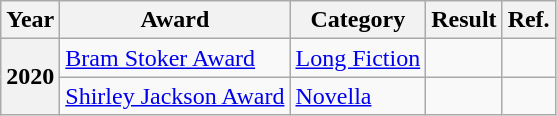<table class="wikitable sortable">
<tr>
<th>Year</th>
<th>Award</th>
<th>Category</th>
<th>Result</th>
<th>Ref.</th>
</tr>
<tr>
<th rowspan="2">2020</th>
<td><a href='#'>Bram Stoker Award</a></td>
<td><a href='#'>Long Fiction</a></td>
<td></td>
<td></td>
</tr>
<tr>
<td><a href='#'>Shirley Jackson Award</a></td>
<td><a href='#'>Novella</a></td>
<td></td>
<td></td>
</tr>
</table>
